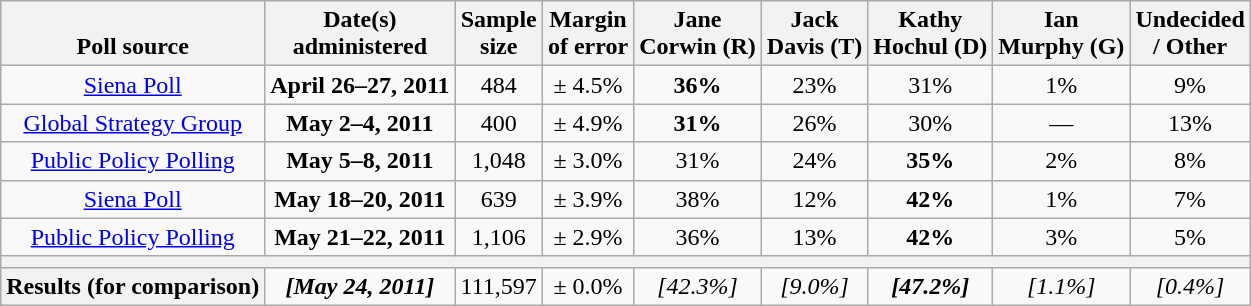<table class="wikitable" style="text-align:center">
<tr valign=bottom>
<th>Poll source</th>
<th>Date(s)<br>administered</th>
<th class=small>Sample<br>size</th>
<th class=small>Margin<br>of error</th>
<th>Jane<br>Corwin (R)</th>
<th>Jack<br>Davis (T)</th>
<th>Kathy<br>Hochul (D)</th>
<th>Ian<br>Murphy (G)</th>
<th>Undecided<br>/ Other</th>
</tr>
<tr>
<td><a href='#'>Siena Poll</a></td>
<td><strong>April 26–27, 2011</strong></td>
<td>484</td>
<td>± 4.5%</td>
<td><strong>36%</strong></td>
<td>23%</td>
<td>31%</td>
<td>1%</td>
<td>9%</td>
</tr>
<tr>
<td><a href='#'>Global Strategy Group</a></td>
<td><strong>May 2–4, 2011</strong></td>
<td>400</td>
<td>± 4.9%</td>
<td><strong>31%</strong></td>
<td>26%</td>
<td>30%</td>
<td>—</td>
<td>13%</td>
</tr>
<tr>
<td><a href='#'>Public Policy Polling</a></td>
<td><strong>May 5–8, 2011</strong></td>
<td>1,048</td>
<td>± 3.0%</td>
<td>31%</td>
<td>24%</td>
<td><strong>35%</strong></td>
<td>2%</td>
<td>8%</td>
</tr>
<tr>
<td><a href='#'>Siena Poll</a></td>
<td><strong>May 18–20, 2011</strong></td>
<td>639</td>
<td>± 3.9%</td>
<td>38%</td>
<td>12%</td>
<td><strong>42%</strong></td>
<td>1%</td>
<td>7%</td>
</tr>
<tr>
<td><a href='#'>Public Policy Polling</a></td>
<td><strong>May 21–22, 2011</strong></td>
<td>1,106</td>
<td>± 2.9%</td>
<td>36%</td>
<td>13%</td>
<td><strong>42%</strong></td>
<td>3%</td>
<td>5%</td>
</tr>
<tr>
<th colspan=9></th>
</tr>
<tr>
<th>Results (for comparison)</th>
<td><strong><em>[May 24, 2011]</em></strong></td>
<td>111,597</td>
<td>± 0.0%</td>
<td><em>[42.3%]</em></td>
<td><em>[9.0%]</em></td>
<td><strong><em>[47.2%]</em></strong></td>
<td><em>[1.1%]</em></td>
<td><em>[0.4%]</em></td>
</tr>
</table>
